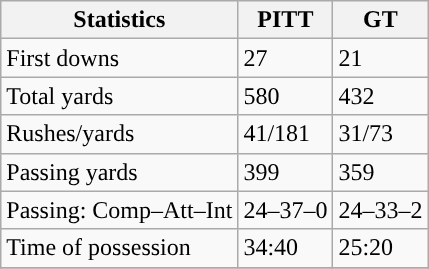<table class="wikitable" style="float: left;">
<tr>
<th>Statistics</th>
<th>PITT</th>
<th>GT</th>
</tr>
<tr>
<td>First downs</td>
<td>27</td>
<td>21</td>
</tr>
<tr>
<td>Total yards</td>
<td>580</td>
<td>432</td>
</tr>
<tr>
<td>Rushes/yards</td>
<td>41/181</td>
<td>31/73</td>
</tr>
<tr>
<td>Passing yards</td>
<td>399</td>
<td>359</td>
</tr>
<tr>
<td>Passing: Comp–Att–Int</td>
<td>24–37–0</td>
<td>24–33–2</td>
</tr>
<tr>
<td>Time of possession</td>
<td>34:40</td>
<td>25:20</td>
</tr>
<tr>
</tr>
</table>
